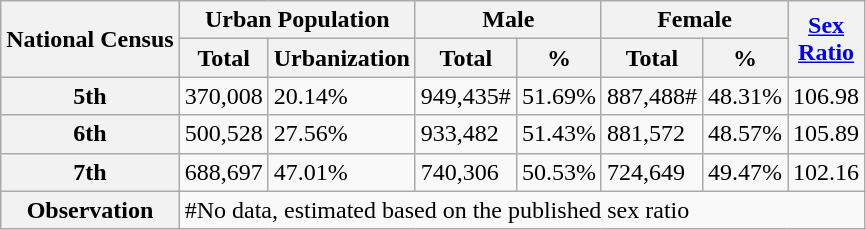<table class="wikitable">
<tr>
<th rowspan="2">National Census</th>
<th colspan="2">Urban Population</th>
<th colspan="2">Male</th>
<th colspan="2">Female</th>
<th rowspan="2"><a href='#'>Sex</a><br><a href='#'>Ratio</a></th>
</tr>
<tr>
<th>Total</th>
<th>Urbanization</th>
<th>Total</th>
<th>%</th>
<th>Total</th>
<th>%</th>
</tr>
<tr>
<th>5th</th>
<td>370,008</td>
<td>20.14%</td>
<td>949,435#</td>
<td>51.69%</td>
<td>887,488#</td>
<td>48.31%</td>
<td>106.98</td>
</tr>
<tr>
<th>6th</th>
<td>500,528</td>
<td>27.56%</td>
<td>933,482</td>
<td>51.43%</td>
<td>881,572</td>
<td>48.57%</td>
<td>105.89</td>
</tr>
<tr>
<th>7th</th>
<td>688,697</td>
<td>47.01%</td>
<td>740,306</td>
<td>50.53%</td>
<td>724,649</td>
<td>49.47%</td>
<td>102.16</td>
</tr>
<tr>
<th>Observation</th>
<td colspan="7">#No data, estimated based on the published sex ratio</td>
</tr>
</table>
